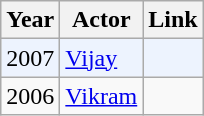<table class="wikitable">
<tr>
<th>Year</th>
<th>Actor</th>
<th>Link</th>
</tr>
<tr bgcolor=#edf3fe>
<td>2007</td>
<td><a href='#'>Vijay</a></td>
<td></td>
</tr>
<tr>
<td>2006</td>
<td><a href='#'>Vikram</a></td>
<td></td>
</tr>
</table>
